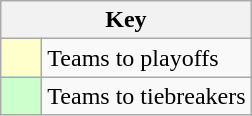<table class="wikitable" style="text-align: center;">
<tr>
<th colspan=2>Key</th>
</tr>
<tr>
<td style="background:#ffffcc; width:20px;"></td>
<td align=left>Teams to playoffs</td>
</tr>
<tr>
<td style="background:#ccffcc; width:20px;"></td>
<td align=left>Teams to tiebreakers</td>
</tr>
</table>
